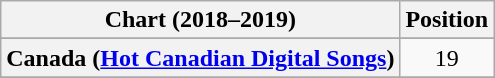<table class="wikitable sortable plainrowheaders" style="text-align:center;">
<tr>
<th>Chart (2018–2019)</th>
<th>Position</th>
</tr>
<tr>
</tr>
<tr>
<th scope="row">Canada (<a href='#'>Hot Canadian Digital Songs</a>)</th>
<td>19</td>
</tr>
<tr>
</tr>
<tr>
</tr>
<tr>
</tr>
</table>
